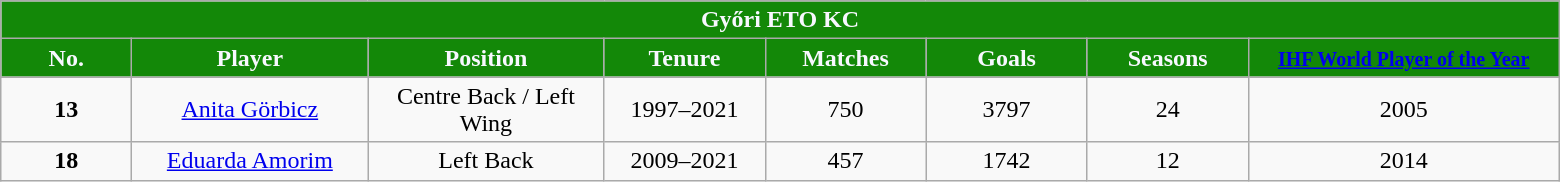<table class="wikitable sortable" style="text-align:center">
<tr>
<td colspan="8" style= "background: #138808; color: #F8F8FF"><strong>Győri ETO KC</strong></td>
</tr>
<tr>
<th style="width:80px; background:#138808; color:#F8F8FF;">No.</th>
<th style="width:150px; background:#138808; color:#F8F8FF;">Player</th>
<th style="width:150px; background:#138808; color:#F8F8FF;">Position</th>
<th style="width:100px; background:#138808; color:#F8F8FF;">Tenure</th>
<th style="width:100px; background:#138808; color:#F8F8FF;">Matches</th>
<th style="width:100px; background:#138808; color:#F8F8FF;">Goals</th>
<th style="width:100px; background:#138808; color:#F8F8FF;">Seasons</th>
<th style="width:200px; background:#138808; color:#F8F8FF;"><small><a href='#'>IHF World Player of the Year</a></small></th>
</tr>
<tr>
<td><strong>13</strong></td>
<td> <a href='#'>Anita Görbicz</a></td>
<td>Centre Back / Left Wing</td>
<td>1997–2021</td>
<td>750</td>
<td>3797</td>
<td>24</td>
<td>2005</td>
</tr>
<tr>
<td><strong>18</strong></td>
<td> <a href='#'>Eduarda Amorim</a></td>
<td>Left Back</td>
<td>2009–2021</td>
<td>457</td>
<td>1742</td>
<td>12</td>
<td>2014</td>
</tr>
</table>
